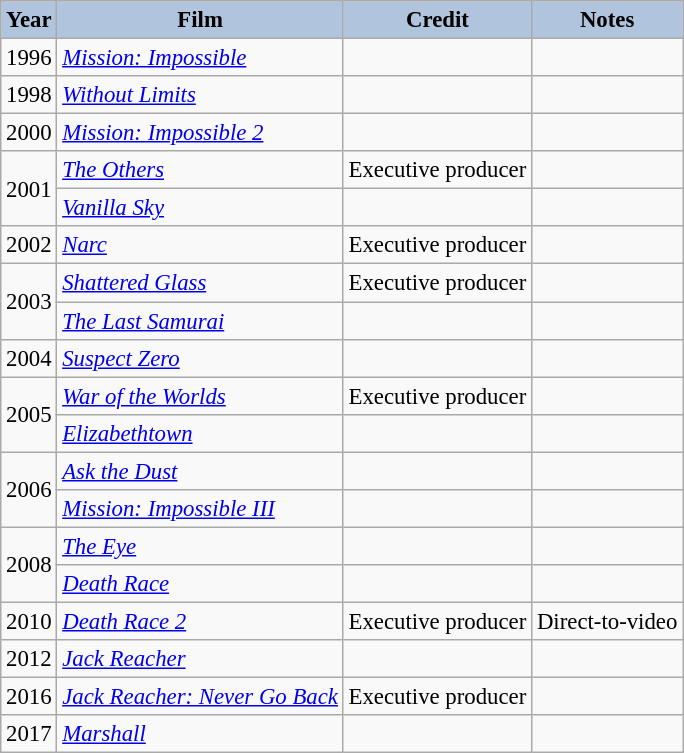<table class="wikitable" style="font-size:95%;">
<tr>
<th style="background:#B0C4DE;">Year</th>
<th style="background:#B0C4DE;">Film</th>
<th style="background:#B0C4DE;">Credit</th>
<th style="background:#B0C4DE;">Notes</th>
</tr>
<tr>
<td>1996</td>
<td><em><a href='#'>Mission: Impossible</a></em></td>
<td></td>
<td></td>
</tr>
<tr>
<td>1998</td>
<td><em><a href='#'>Without Limits</a></em></td>
<td></td>
<td></td>
</tr>
<tr>
<td>2000</td>
<td><em><a href='#'>Mission: Impossible 2</a></em></td>
<td></td>
<td></td>
</tr>
<tr>
<td rowspan=2>2001</td>
<td><em><a href='#'>The Others</a></em></td>
<td>Executive producer</td>
<td></td>
</tr>
<tr>
<td><em><a href='#'>Vanilla Sky</a></em></td>
<td></td>
<td></td>
</tr>
<tr>
<td>2002</td>
<td><em><a href='#'>Narc</a></em></td>
<td>Executive producer</td>
<td></td>
</tr>
<tr>
<td rowspan=2>2003</td>
<td><em><a href='#'>Shattered Glass</a></em></td>
<td>Executive producer</td>
<td></td>
</tr>
<tr>
<td><em><a href='#'>The Last Samurai</a></em></td>
<td></td>
<td></td>
</tr>
<tr>
<td>2004</td>
<td><em><a href='#'>Suspect Zero</a></em></td>
<td></td>
<td></td>
</tr>
<tr>
<td rowspan=2>2005</td>
<td><em><a href='#'>War of the Worlds</a></em></td>
<td>Executive producer</td>
<td></td>
</tr>
<tr>
<td><em><a href='#'>Elizabethtown</a></em></td>
<td></td>
<td></td>
</tr>
<tr>
<td rowspan=2>2006</td>
<td><em><a href='#'>Ask the Dust</a></em></td>
<td></td>
<td></td>
</tr>
<tr>
<td><em><a href='#'>Mission: Impossible III</a></em></td>
<td></td>
<td></td>
</tr>
<tr>
<td rowspan=2>2008</td>
<td><em><a href='#'>The Eye</a></em></td>
<td></td>
<td></td>
</tr>
<tr>
<td><em><a href='#'>Death Race</a></em></td>
<td></td>
<td></td>
</tr>
<tr>
<td>2010</td>
<td><em><a href='#'>Death Race 2</a></em></td>
<td>Executive producer</td>
<td>Direct-to-video</td>
</tr>
<tr>
<td>2012</td>
<td><em><a href='#'>Jack Reacher</a></em></td>
<td></td>
<td></td>
</tr>
<tr>
<td>2016</td>
<td><em><a href='#'>Jack Reacher: Never Go Back</a></em></td>
<td>Executive producer</td>
<td></td>
</tr>
<tr>
<td>2017</td>
<td><em><a href='#'>Marshall</a></em></td>
<td></td>
<td></td>
</tr>
</table>
